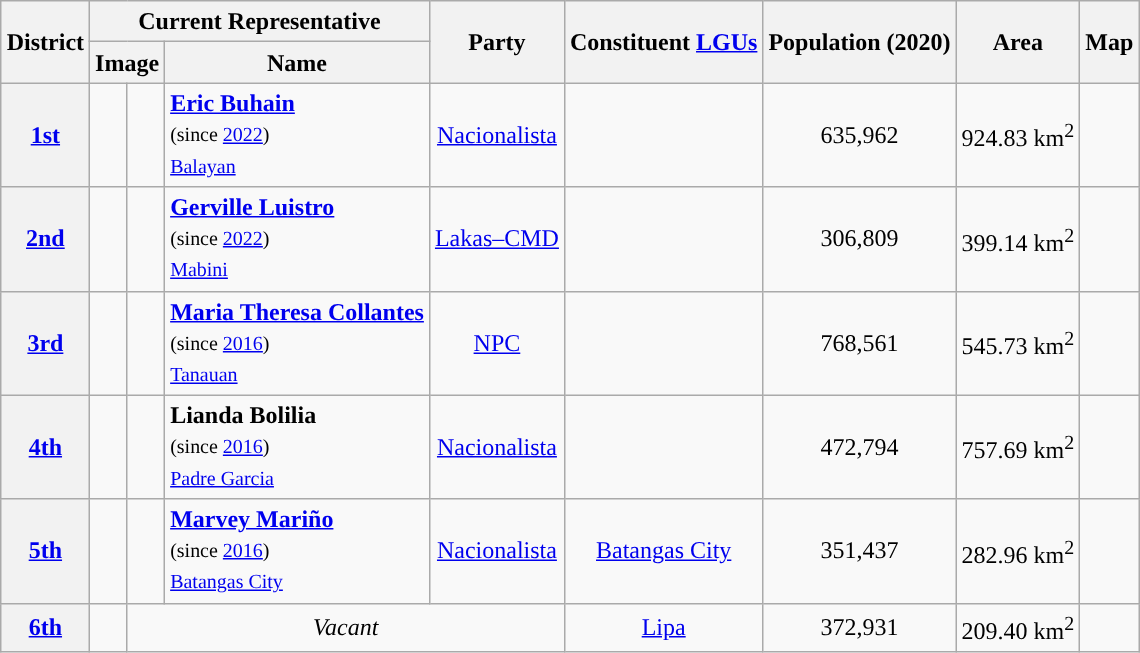<table class="wikitable sortable" style="margin: 1em auto; font-size:100%; line-height:20px; text-align:center">
<tr>
<th rowspan="2">District</th>
<th colspan="3">Current Representative</th>
<th rowspan="2">Party</th>
<th rowspan="2">Constituent <a href='#'>LGUs</a></th>
<th rowspan="2">Population (2020)</th>
<th rowspan="2">Area</th>
<th rowspan="2">Map</th>
</tr>
<tr>
<th colspan="2">Image</th>
<th>Name</th>
</tr>
<tr>
<th><a href='#'>1st</a></th>
<td style="background:"></td>
<td></td>
<td style="text-align:left;"><strong><a href='#'>Eric Buhain</a></strong><br><small>(since <a href='#'>2022</a>)</small><br><small><a href='#'>Balayan</a></small></td>
<td><a href='#'>Nacionalista</a></td>
<td></td>
<td>635,962</td>
<td>924.83 km<sup>2</sup></td>
<td></td>
</tr>
<tr>
<th><a href='#'>2nd</a></th>
<td style="background:"></td>
<td></td>
<td style="text-align:left;"><strong><a href='#'>Gerville Luistro</a></strong><br><small>(since <a href='#'>2022</a>)</small><br><small><a href='#'>Mabini</a></small></td>
<td><a href='#'>Lakas–CMD</a></td>
<td></td>
<td>306,809</td>
<td>399.14 km<sup>2</sup></td>
<td></td>
</tr>
<tr>
<th><a href='#'>3rd</a></th>
<td style="background:"></td>
<td></td>
<td style="text-align:left;"><strong><a href='#'>Maria Theresa Collantes</a></strong><br><small>(since <a href='#'>2016</a>)</small><br><small><a href='#'>Tanauan</a></small></td>
<td><a href='#'>NPC</a></td>
<td></td>
<td>768,561</td>
<td>545.73 km<sup>2</sup></td>
<td></td>
</tr>
<tr>
<th><a href='#'>4th</a></th>
<td style="background:"></td>
<td></td>
<td style="text-align:left;"><strong>Lianda Bolilia</strong><br><small>(since <a href='#'>2016</a>)</small><br><small><a href='#'>Padre Garcia</a></small></td>
<td><a href='#'>Nacionalista</a></td>
<td></td>
<td>472,794</td>
<td>757.69 km<sup>2</sup></td>
<td></td>
</tr>
<tr>
<th><a href='#'>5th</a></th>
<td style="background:"></td>
<td></td>
<td style="text-align:left;"><strong><a href='#'>Marvey Mariño</a></strong><br><small>(since <a href='#'>2016</a>)</small><br><small><a href='#'>Batangas City</a></small></td>
<td><a href='#'>Nacionalista</a></td>
<td><a href='#'>Batangas City</a></td>
<td>351,437</td>
<td>282.96 km<sup>2</sup></td>
<td></td>
</tr>
<tr>
<th><a href='#'>6th</a></th>
<td></td>
<td colspan=3><em>Vacant</em></td>
<td><a href='#'>Lipa</a></td>
<td>372,931</td>
<td>209.40 km<sup>2</sup></td>
<td></td>
</tr>
</table>
